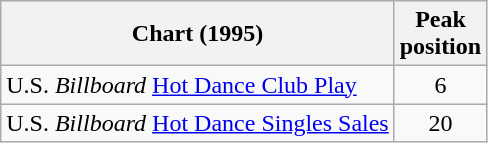<table class="wikitable">
<tr>
<th style="text-align:center;">Chart (1995)</th>
<th style="text-align:center;">Peak<br>position</th>
</tr>
<tr>
<td align="left">U.S. <em>Billboard</em> <a href='#'>Hot Dance Club Play</a></td>
<td style="text-align:center;">6</td>
</tr>
<tr>
<td align="left">U.S. <em>Billboard</em> <a href='#'>Hot Dance Singles Sales</a></td>
<td style="text-align:center;">20</td>
</tr>
</table>
